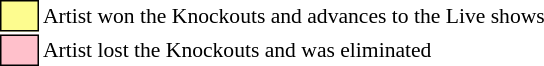<table class="toccolours" style="font-size: 90%; white-space: nowrap;">
<tr>
<td style="background:#fdfc8f; border:1px solid black;">      </td>
<td>Artist won the Knockouts and advances to the Live shows</td>
</tr>
<tr>
<td style="background:pink; border:1px solid black;">      </td>
<td>Artist lost the Knockouts and was eliminated</td>
</tr>
</table>
